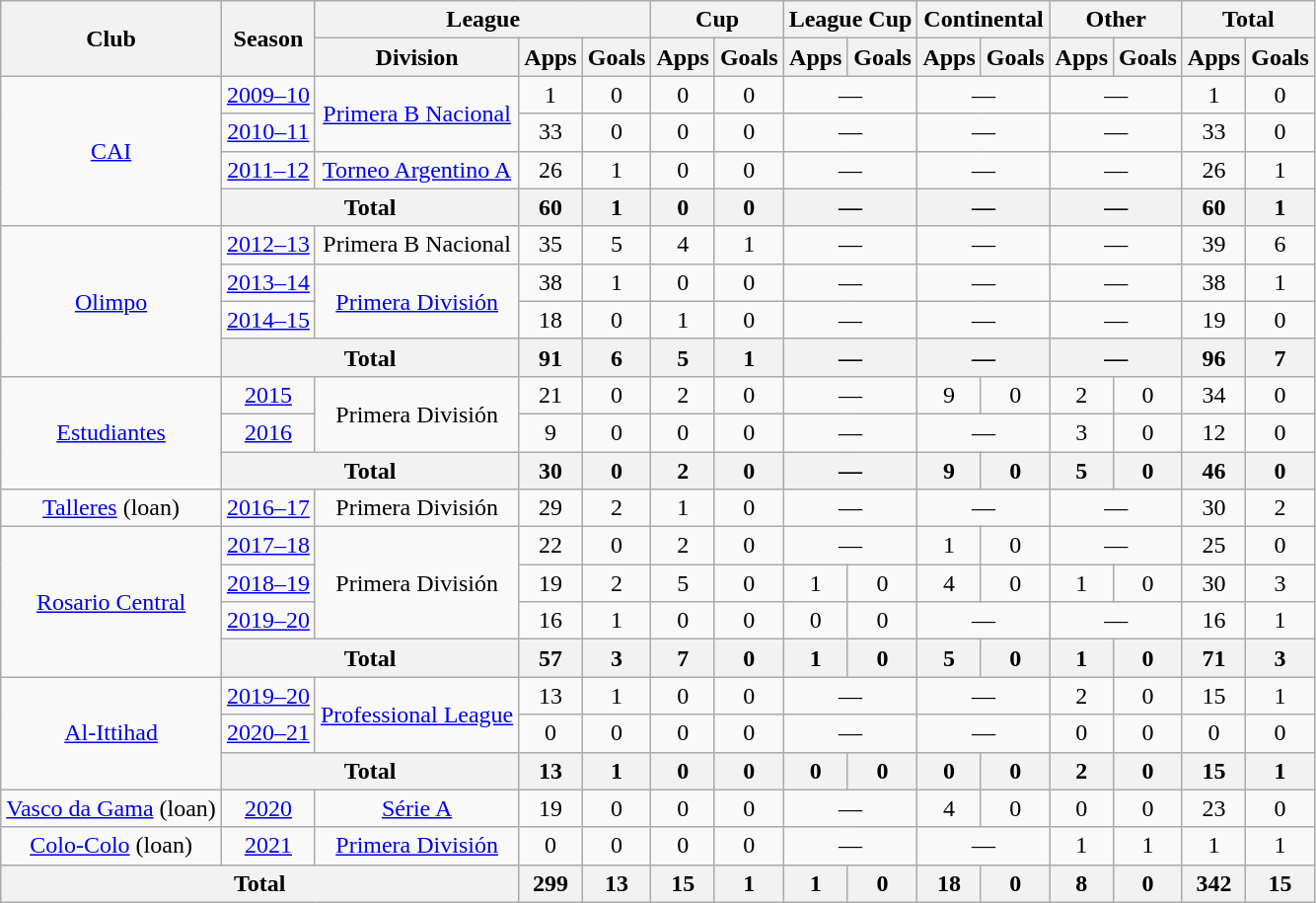<table class="wikitable" style="text-align: center;">
<tr>
<th rowspan="2">Club</th>
<th rowspan="2">Season</th>
<th colspan="3">League</th>
<th colspan="2">Cup</th>
<th colspan="2">League Cup</th>
<th colspan="2">Continental</th>
<th colspan="2">Other</th>
<th colspan="2">Total</th>
</tr>
<tr>
<th>Division</th>
<th>Apps</th>
<th>Goals</th>
<th>Apps</th>
<th>Goals</th>
<th>Apps</th>
<th>Goals</th>
<th>Apps</th>
<th>Goals</th>
<th>Apps</th>
<th>Goals</th>
<th>Apps</th>
<th>Goals</th>
</tr>
<tr>
<td rowspan="4" valign="center"><a href='#'>CAI</a></td>
<td><a href='#'>2009–10</a></td>
<td rowspan="2"><a href='#'>Primera B Nacional</a></td>
<td>1</td>
<td>0</td>
<td>0</td>
<td>0</td>
<td colspan="2">—</td>
<td colspan="2">—</td>
<td colspan="2">—</td>
<td>1</td>
<td>0</td>
</tr>
<tr>
<td><a href='#'>2010–11</a></td>
<td>33</td>
<td>0</td>
<td>0</td>
<td>0</td>
<td colspan="2">—</td>
<td colspan="2">—</td>
<td colspan="2">—</td>
<td>33</td>
<td>0</td>
</tr>
<tr>
<td><a href='#'>2011–12</a></td>
<td><a href='#'>Torneo Argentino A</a></td>
<td>26</td>
<td>1</td>
<td>0</td>
<td>0</td>
<td colspan="2">—</td>
<td colspan="2">—</td>
<td colspan="2">—</td>
<td>26</td>
<td>1</td>
</tr>
<tr>
<th colspan="2">Total</th>
<th>60</th>
<th>1</th>
<th>0</th>
<th>0</th>
<th colspan="2">—</th>
<th colspan="2">—</th>
<th colspan="2">—</th>
<th>60</th>
<th>1</th>
</tr>
<tr>
<td rowspan="4" valign="center"><a href='#'>Olimpo</a></td>
<td><a href='#'>2012–13</a></td>
<td>Primera B Nacional</td>
<td>35</td>
<td>5</td>
<td>4</td>
<td>1</td>
<td colspan="2">—</td>
<td colspan="2">—</td>
<td colspan="2">—</td>
<td>39</td>
<td>6</td>
</tr>
<tr>
<td><a href='#'>2013–14</a></td>
<td rowspan="2"><a href='#'>Primera División</a></td>
<td>38</td>
<td>1</td>
<td>0</td>
<td>0</td>
<td colspan="2">—</td>
<td colspan="2">—</td>
<td colspan="2">—</td>
<td>38</td>
<td>1</td>
</tr>
<tr>
<td><a href='#'>2014–15</a></td>
<td>18</td>
<td>0</td>
<td>1</td>
<td>0</td>
<td colspan="2">—</td>
<td colspan="2">—</td>
<td colspan="2">—</td>
<td>19</td>
<td>0</td>
</tr>
<tr>
<th colspan="2">Total</th>
<th>91</th>
<th>6</th>
<th>5</th>
<th>1</th>
<th colspan="2">—</th>
<th colspan="2">—</th>
<th colspan="2">—</th>
<th>96</th>
<th>7</th>
</tr>
<tr>
<td rowspan="3" valign="center"><a href='#'>Estudiantes</a> </td>
<td><a href='#'>2015</a></td>
<td rowspan="2">Primera División</td>
<td>21</td>
<td>0</td>
<td>2</td>
<td>0</td>
<td colspan="2">—</td>
<td>9</td>
<td>0</td>
<td>2</td>
<td>0</td>
<td>34</td>
<td>0</td>
</tr>
<tr>
<td><a href='#'>2016</a></td>
<td>9</td>
<td>0</td>
<td>0</td>
<td>0</td>
<td colspan="2">—</td>
<td colspan="2">—</td>
<td>3</td>
<td>0</td>
<td>12</td>
<td>0</td>
</tr>
<tr>
<th colspan="2">Total</th>
<th>30</th>
<th>0</th>
<th>2</th>
<th>0</th>
<th colspan="2">—</th>
<th>9</th>
<th>0</th>
<th>5</th>
<th>0</th>
<th>46</th>
<th>0</th>
</tr>
<tr>
<td valign="center"><a href='#'>Talleres</a> (loan)</td>
<td><a href='#'>2016–17</a></td>
<td>Primera División</td>
<td>29</td>
<td>2</td>
<td>1</td>
<td>0</td>
<td colspan="2">—</td>
<td colspan="2">—</td>
<td colspan="2">—</td>
<td>30</td>
<td>2</td>
</tr>
<tr>
<td rowspan="4" valign="center"><a href='#'>Rosario Central</a></td>
<td><a href='#'>2017–18</a></td>
<td rowspan="3">Primera División</td>
<td>22</td>
<td>0</td>
<td>2</td>
<td>0</td>
<td colspan="2">—</td>
<td>1</td>
<td>0</td>
<td colspan="2">—</td>
<td>25</td>
<td>0</td>
</tr>
<tr>
<td><a href='#'>2018–19</a></td>
<td>19</td>
<td>2</td>
<td>5</td>
<td>0</td>
<td>1</td>
<td>0</td>
<td>4</td>
<td>0</td>
<td>1</td>
<td>0</td>
<td>30</td>
<td>3</td>
</tr>
<tr>
<td><a href='#'>2019–20</a></td>
<td>16</td>
<td>1</td>
<td>0</td>
<td>0</td>
<td>0</td>
<td>0</td>
<td colspan="2">—</td>
<td colspan="2">—</td>
<td>16</td>
<td>1</td>
</tr>
<tr>
<th colspan="2">Total</th>
<th>57</th>
<th>3</th>
<th>7</th>
<th>0</th>
<th>1</th>
<th>0</th>
<th>5</th>
<th>0</th>
<th>1</th>
<th>0</th>
<th>71</th>
<th>3</th>
</tr>
<tr>
<td rowspan="3" valign="center"><a href='#'>Al-Ittihad</a></td>
<td><a href='#'>2019–20</a></td>
<td rowspan="2"><a href='#'>Professional League</a></td>
<td>13</td>
<td>1</td>
<td>0</td>
<td>0</td>
<td colspan="2">—</td>
<td colspan="2">—</td>
<td>2</td>
<td>0</td>
<td>15</td>
<td>1</td>
</tr>
<tr>
<td><a href='#'>2020–21</a></td>
<td>0</td>
<td>0</td>
<td>0</td>
<td>0</td>
<td colspan="2">—</td>
<td colspan="2">—</td>
<td>0</td>
<td>0</td>
<td>0</td>
<td>0</td>
</tr>
<tr>
<th colspan="2">Total</th>
<th>13</th>
<th>1</th>
<th>0</th>
<th>0</th>
<th>0</th>
<th>0</th>
<th>0</th>
<th>0</th>
<th>2</th>
<th>0</th>
<th>15</th>
<th>1</th>
</tr>
<tr>
<td valign="center"><a href='#'>Vasco da Gama</a> (loan)</td>
<td><a href='#'>2020</a></td>
<td><a href='#'>Série A</a></td>
<td>19</td>
<td>0</td>
<td>0</td>
<td>0</td>
<td colspan="2">—</td>
<td>4</td>
<td>0</td>
<td>0</td>
<td>0</td>
<td>23</td>
<td>0</td>
</tr>
<tr>
<td valign="center"><a href='#'>Colo-Colo</a> (loan)</td>
<td><a href='#'>2021</a></td>
<td><a href='#'>Primera División</a></td>
<td>0</td>
<td>0</td>
<td>0</td>
<td>0</td>
<td colspan="2">—</td>
<td colspan="2">—</td>
<td>1</td>
<td>1</td>
<td>1</td>
<td>1</td>
</tr>
<tr>
<th colspan="3"><strong>Total</strong></th>
<th>299</th>
<th>13</th>
<th>15</th>
<th>1</th>
<th>1</th>
<th>0</th>
<th>18</th>
<th>0</th>
<th>8</th>
<th>0</th>
<th>342</th>
<th>15</th>
</tr>
</table>
